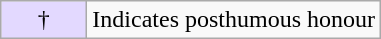<table class="wikitable">
<tr>
<td align=center style="width:50px;background-color:#e3d9ff;">†</td>
<td>Indicates posthumous honour</td>
</tr>
</table>
